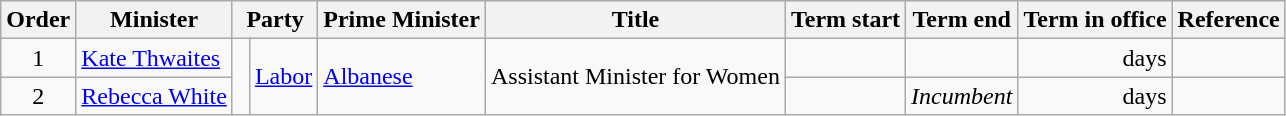<table class="wikitable">
<tr>
<th>Order</th>
<th>Minister</th>
<th colspan="2">Party</th>
<th>Prime Minister</th>
<th>Title</th>
<th>Term start</th>
<th>Term end</th>
<th>Term in office</th>
<th>Reference</th>
</tr>
<tr>
<td align=center>1</td>
<td><a href='#'>Kate Thwaites</a></td>
<td rowspan=2 > </td>
<td rowspan=2><a href='#'>Labor</a></td>
<td rowspan=2><a href='#'>Albanese</a></td>
<td rowspan=2>Assistant Minister for Women</td>
<td align=center></td>
<td align=center></td>
<td align=right> days</td>
<td align=center></td>
</tr>
<tr>
<td align=center>2</td>
<td><a href='#'>Rebecca White</a></td>
<td align=center></td>
<td align=center><em>Incumbent</em></td>
<td align=right> days</td>
<td align=center></td>
</tr>
</table>
